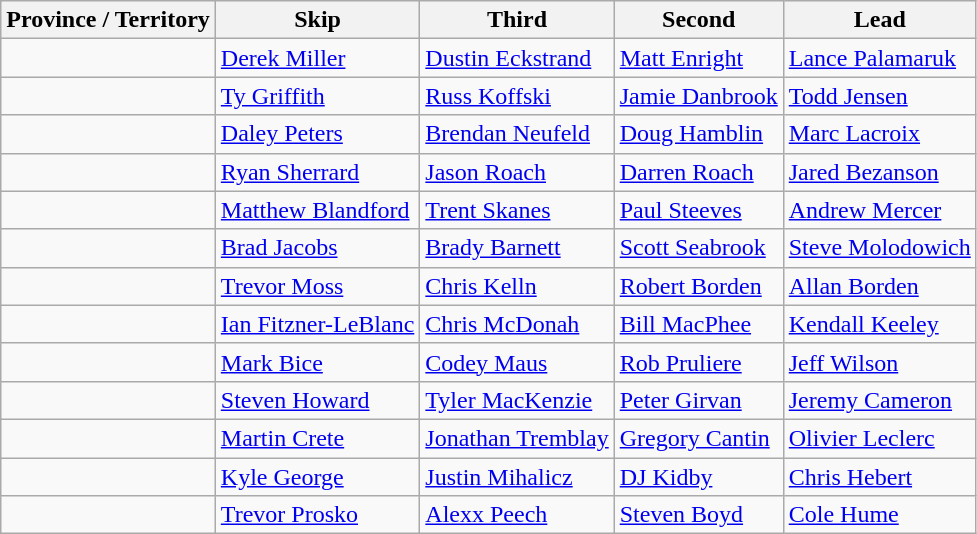<table class="wikitable">
<tr>
<th>Province / Territory</th>
<th>Skip</th>
<th>Third</th>
<th>Second</th>
<th>Lead</th>
</tr>
<tr>
<td></td>
<td><a href='#'>Derek Miller</a></td>
<td><a href='#'>Dustin Eckstrand</a></td>
<td><a href='#'>Matt Enright</a></td>
<td><a href='#'>Lance Palamaruk</a></td>
</tr>
<tr>
<td></td>
<td><a href='#'>Ty Griffith</a></td>
<td><a href='#'>Russ Koffski</a></td>
<td><a href='#'>Jamie Danbrook</a></td>
<td><a href='#'>Todd Jensen</a></td>
</tr>
<tr>
<td></td>
<td><a href='#'>Daley Peters</a></td>
<td><a href='#'>Brendan Neufeld</a></td>
<td><a href='#'>Doug Hamblin</a></td>
<td><a href='#'>Marc Lacroix</a></td>
</tr>
<tr>
<td></td>
<td><a href='#'>Ryan Sherrard</a></td>
<td><a href='#'>Jason Roach</a></td>
<td><a href='#'>Darren Roach</a></td>
<td><a href='#'>Jared Bezanson</a></td>
</tr>
<tr>
<td></td>
<td><a href='#'>Matthew Blandford</a></td>
<td><a href='#'>Trent Skanes</a></td>
<td><a href='#'>Paul Steeves</a></td>
<td><a href='#'>Andrew Mercer</a></td>
</tr>
<tr>
<td></td>
<td><a href='#'>Brad Jacobs</a></td>
<td><a href='#'>Brady Barnett</a></td>
<td><a href='#'>Scott Seabrook</a></td>
<td><a href='#'>Steve Molodowich</a></td>
</tr>
<tr>
<td></td>
<td><a href='#'>Trevor Moss</a></td>
<td><a href='#'>Chris Kelln</a></td>
<td><a href='#'>Robert Borden</a></td>
<td><a href='#'>Allan Borden</a></td>
</tr>
<tr>
<td></td>
<td><a href='#'>Ian Fitzner-LeBlanc</a></td>
<td><a href='#'>Chris McDonah</a></td>
<td><a href='#'>Bill MacPhee</a></td>
<td><a href='#'>Kendall Keeley</a></td>
</tr>
<tr>
<td></td>
<td><a href='#'>Mark Bice</a></td>
<td><a href='#'>Codey Maus</a></td>
<td><a href='#'>Rob Pruliere</a></td>
<td><a href='#'>Jeff Wilson</a></td>
</tr>
<tr>
<td></td>
<td><a href='#'>Steven Howard</a></td>
<td><a href='#'>Tyler MacKenzie</a></td>
<td><a href='#'>Peter Girvan</a></td>
<td><a href='#'>Jeremy Cameron</a></td>
</tr>
<tr>
<td></td>
<td><a href='#'>Martin Crete</a></td>
<td><a href='#'>Jonathan Tremblay</a></td>
<td><a href='#'>Gregory Cantin</a></td>
<td><a href='#'>Olivier Leclerc</a></td>
</tr>
<tr>
<td></td>
<td><a href='#'>Kyle George</a></td>
<td><a href='#'>Justin Mihalicz</a></td>
<td><a href='#'>DJ Kidby</a></td>
<td><a href='#'>Chris Hebert</a></td>
</tr>
<tr>
<td></td>
<td><a href='#'>Trevor Prosko</a></td>
<td><a href='#'>Alexx Peech</a></td>
<td><a href='#'>Steven Boyd</a></td>
<td><a href='#'>Cole Hume</a></td>
</tr>
</table>
